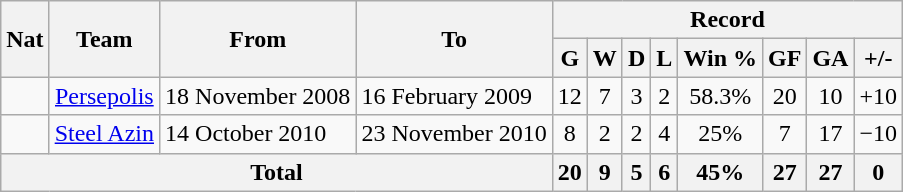<table class="wikitable" style="text-align: center">
<tr>
<th rowspan="2">Nat</th>
<th rowspan="2">Team</th>
<th rowspan="2">From</th>
<th rowspan="2">To</th>
<th colspan="8">Record</th>
</tr>
<tr>
<th>G</th>
<th>W</th>
<th>D</th>
<th>L</th>
<th>Win %</th>
<th>GF</th>
<th>GA</th>
<th>+/-</th>
</tr>
<tr>
<td></td>
<td><a href='#'>Persepolis</a></td>
<td align="left">18 November 2008</td>
<td align="left">16 February 2009</td>
<td>12</td>
<td>7</td>
<td>3</td>
<td>2</td>
<td>58.3%</td>
<td>20</td>
<td>10</td>
<td>+10</td>
</tr>
<tr>
<td></td>
<td><a href='#'>Steel Azin</a></td>
<td align="left">14 October 2010</td>
<td align="left">23 November 2010</td>
<td>8</td>
<td>2</td>
<td>2</td>
<td>4</td>
<td>25%</td>
<td>7</td>
<td>17</td>
<td>−10</td>
</tr>
<tr>
<th colspan="4">Total</th>
<th>20</th>
<th>9</th>
<th>5</th>
<th>6</th>
<th>45%</th>
<th>27</th>
<th>27</th>
<th>0</th>
</tr>
</table>
